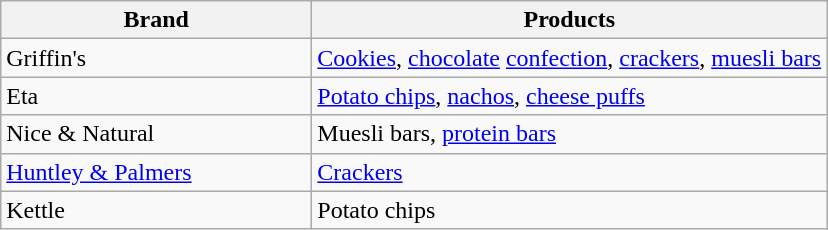<table class="wikitable">
<tr>
<th width= 200px>Brand</th>
<th>Products</th>
</tr>
<tr>
<td>Griffin's</td>
<td><a href='#'>Cookies</a>, <a href='#'>chocolate</a> <a href='#'>confection</a>, <a href='#'>crackers</a>, <a href='#'>muesli bars</a></td>
</tr>
<tr>
<td>Eta</td>
<td><a href='#'>Potato chips</a>, <a href='#'>nachos</a>, <a href='#'>cheese puffs</a></td>
</tr>
<tr>
<td>Nice & Natural</td>
<td>Muesli bars, <a href='#'>protein bars</a> </td>
</tr>
<tr>
<td><a href='#'>Huntley & Palmers</a> </td>
<td><a href='#'>Crackers</a></td>
</tr>
<tr>
<td>Kettle</td>
<td>Potato chips</td>
</tr>
</table>
